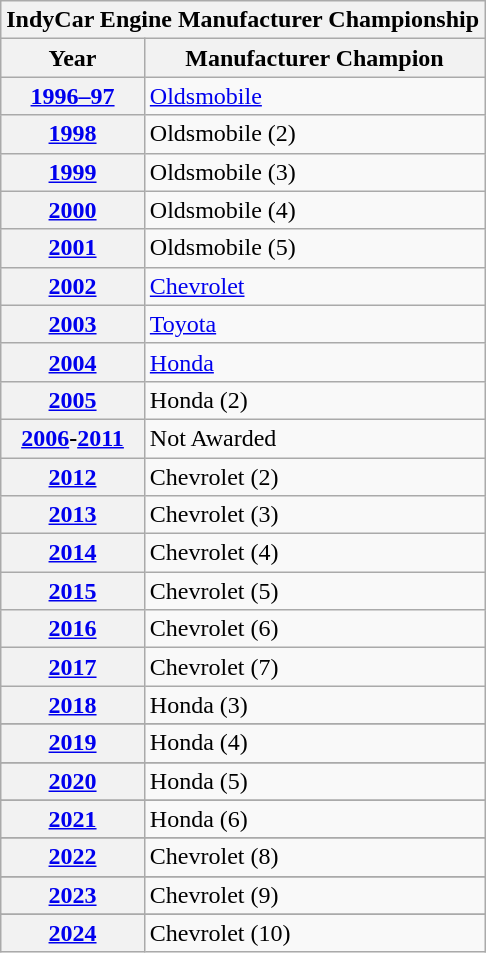<table class="wikitable">
<tr>
<th colspan=7>IndyCar Engine Manufacturer Championship</th>
</tr>
<tr>
<th>Year</th>
<th colspan=3>Manufacturer Champion</th>
</tr>
<tr>
<th><a href='#'>1996–97</a></th>
<td><a href='#'>Oldsmobile</a></td>
</tr>
<tr>
<th><a href='#'>1998</a></th>
<td>Oldsmobile (2)</td>
</tr>
<tr>
<th><a href='#'>1999</a></th>
<td>Oldsmobile (3)</td>
</tr>
<tr>
<th><a href='#'>2000</a></th>
<td>Oldsmobile (4)</td>
</tr>
<tr>
<th><a href='#'>2001</a></th>
<td>Oldsmobile (5)</td>
</tr>
<tr>
<th><a href='#'>2002</a></th>
<td><a href='#'>Chevrolet</a></td>
</tr>
<tr>
<th><a href='#'>2003</a></th>
<td><a href='#'>Toyota</a></td>
</tr>
<tr>
<th><a href='#'>2004</a></th>
<td><a href='#'>Honda</a></td>
</tr>
<tr>
<th><a href='#'>2005</a></th>
<td>Honda (2)</td>
</tr>
<tr>
<th><a href='#'>2006</a>-<a href='#'>2011</a></th>
<td>Not Awarded</td>
</tr>
<tr>
<th><a href='#'>2012</a></th>
<td>Chevrolet (2)</td>
</tr>
<tr>
<th><a href='#'>2013</a></th>
<td>Chevrolet (3)</td>
</tr>
<tr>
<th><a href='#'>2014</a></th>
<td>Chevrolet (4)</td>
</tr>
<tr>
<th><a href='#'>2015</a></th>
<td>Chevrolet (5)</td>
</tr>
<tr>
<th><a href='#'>2016</a></th>
<td>Chevrolet (6)</td>
</tr>
<tr>
<th><a href='#'>2017</a></th>
<td>Chevrolet (7)</td>
</tr>
<tr>
<th><a href='#'>2018</a></th>
<td>Honda (3) </td>
</tr>
<tr>
</tr>
<tr>
<th><a href='#'>2019</a></th>
<td>Honda (4) </td>
</tr>
<tr>
</tr>
<tr>
<th><a href='#'>2020</a></th>
<td>Honda (5)</td>
</tr>
<tr>
</tr>
<tr>
<th><a href='#'>2021</a></th>
<td>Honda (6) </td>
</tr>
<tr>
</tr>
<tr>
<th><a href='#'>2022</a></th>
<td>Chevrolet (8)</td>
</tr>
<tr>
</tr>
<tr>
<th><a href='#'>2023</a></th>
<td>Chevrolet (9) </td>
</tr>
<tr>
</tr>
<tr>
<th><a href='#'>2024</a></th>
<td>Chevrolet (10) </td>
</tr>
</table>
